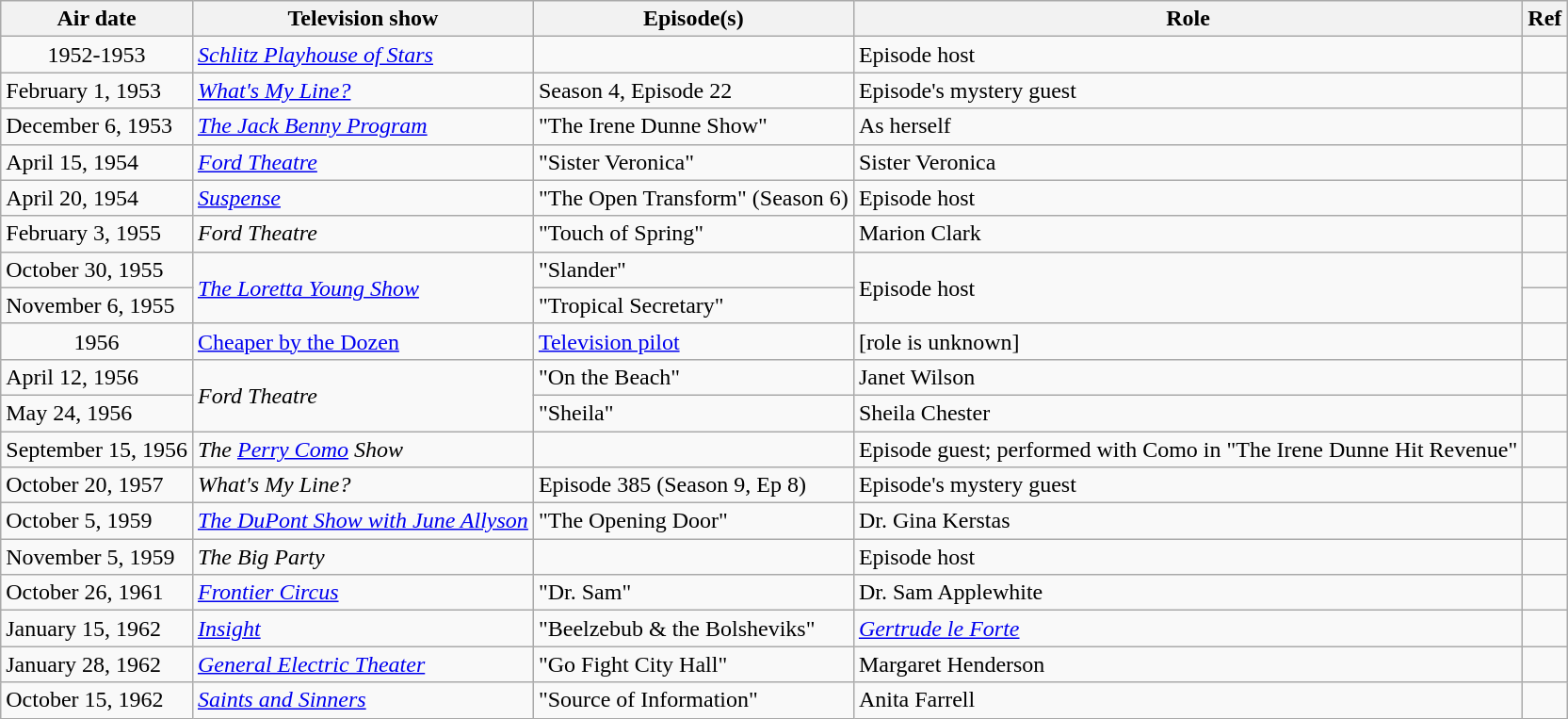<table class="wikitable sortable">
<tr>
<th>Air date</th>
<th>Television show</th>
<th>Episode(s)</th>
<th>Role</th>
<th>Ref</th>
</tr>
<tr>
<td style="text-align:center;">1952-1953</td>
<td><em><a href='#'>Schlitz Playhouse of Stars</a></em></td>
<td></td>
<td>Episode host</td>
<td style="text-align:center;"></td>
</tr>
<tr>
<td>February 1, 1953</td>
<td><em><a href='#'>What's My Line?</a></em></td>
<td>Season 4, Episode 22</td>
<td>Episode's mystery guest</td>
<td style="text-align:center;"></td>
</tr>
<tr>
<td>December 6, 1953</td>
<td><em><a href='#'>The Jack Benny Program</a></em></td>
<td>"The Irene Dunne Show"</td>
<td>As herself</td>
<td style="text-align:center;"></td>
</tr>
<tr>
<td>April 15, 1954</td>
<td><em><a href='#'>Ford Theatre</a></em></td>
<td>"Sister Veronica"</td>
<td>Sister Veronica</td>
<td style="text-align:center;"></td>
</tr>
<tr>
<td>April 20, 1954</td>
<td><em><a href='#'>Suspense</a></em></td>
<td>"The Open Transform" (Season 6)</td>
<td>Episode host</td>
<td style="text-align:center;"></td>
</tr>
<tr>
<td>February 3, 1955</td>
<td><em>Ford Theatre</em></td>
<td>"Touch of Spring"</td>
<td>Marion Clark</td>
<td style="text-align:center;"></td>
</tr>
<tr>
<td>October 30, 1955</td>
<td rowspan=2><em><a href='#'>The Loretta Young Show</a></em></td>
<td>"Slander"</td>
<td rowspan=2>Episode host</td>
<td style="text-align:center;"></td>
</tr>
<tr>
<td>November 6, 1955</td>
<td>"Tropical Secretary"</td>
<td style="text-align:center;"></td>
</tr>
<tr>
<td style="text-align:center;">1956</td>
<td><a href='#'>Cheaper by the Dozen</a></td>
<td><a href='#'>Television pilot</a></td>
<td>[role is unknown]</td>
<td style="text-align:center;"></td>
</tr>
<tr>
<td>April 12, 1956</td>
<td rowspan=2><em>Ford Theatre</em></td>
<td>"On the Beach"</td>
<td>Janet Wilson</td>
<td style="text-align:center;"></td>
</tr>
<tr>
<td>May 24, 1956</td>
<td>"Sheila"</td>
<td>Sheila Chester</td>
<td style="text-align:center;"></td>
</tr>
<tr>
<td>September 15, 1956</td>
<td><em>The <a href='#'>Perry Como</a> Show</em></td>
<td></td>
<td>Episode guest; performed with Como in "The Irene Dunne Hit Revenue"</td>
<td style="text-align:center;"></td>
</tr>
<tr>
<td>October 20, 1957</td>
<td><em>What's My Line?</em></td>
<td>Episode 385 (Season 9, Ep 8)</td>
<td>Episode's mystery guest</td>
<td style="text-align:center;"></td>
</tr>
<tr>
<td>October 5, 1959</td>
<td><em><a href='#'>The DuPont Show with June Allyson</a></em></td>
<td>"The Opening Door"</td>
<td>Dr. Gina Kerstas</td>
<td style="text-align:center;"></td>
</tr>
<tr>
<td>November 5, 1959</td>
<td><em>The Big Party</em></td>
<td></td>
<td>Episode host</td>
<td style="text-align:center;"></td>
</tr>
<tr>
<td>October 26, 1961</td>
<td><em><a href='#'>Frontier Circus</a></em></td>
<td>"Dr. Sam"</td>
<td>Dr. Sam Applewhite</td>
<td style="text-align:center;"></td>
</tr>
<tr>
<td>January 15, 1962</td>
<td><em><a href='#'>Insight</a></em></td>
<td>"Beelzebub & the Bolsheviks"</td>
<td><em><a href='#'>Gertrude le Forte</a></em></td>
<td style="text-align:center;"></td>
</tr>
<tr>
<td>January 28, 1962</td>
<td><em><a href='#'>General Electric Theater</a></em></td>
<td>"Go Fight City Hall"</td>
<td>Margaret Henderson</td>
<td style="text-align:center;"></td>
</tr>
<tr>
<td>October 15, 1962</td>
<td><em><a href='#'>Saints and Sinners</a></em></td>
<td>"Source of Information"</td>
<td>Anita Farrell</td>
<td style="text-align:center;"></td>
</tr>
</table>
